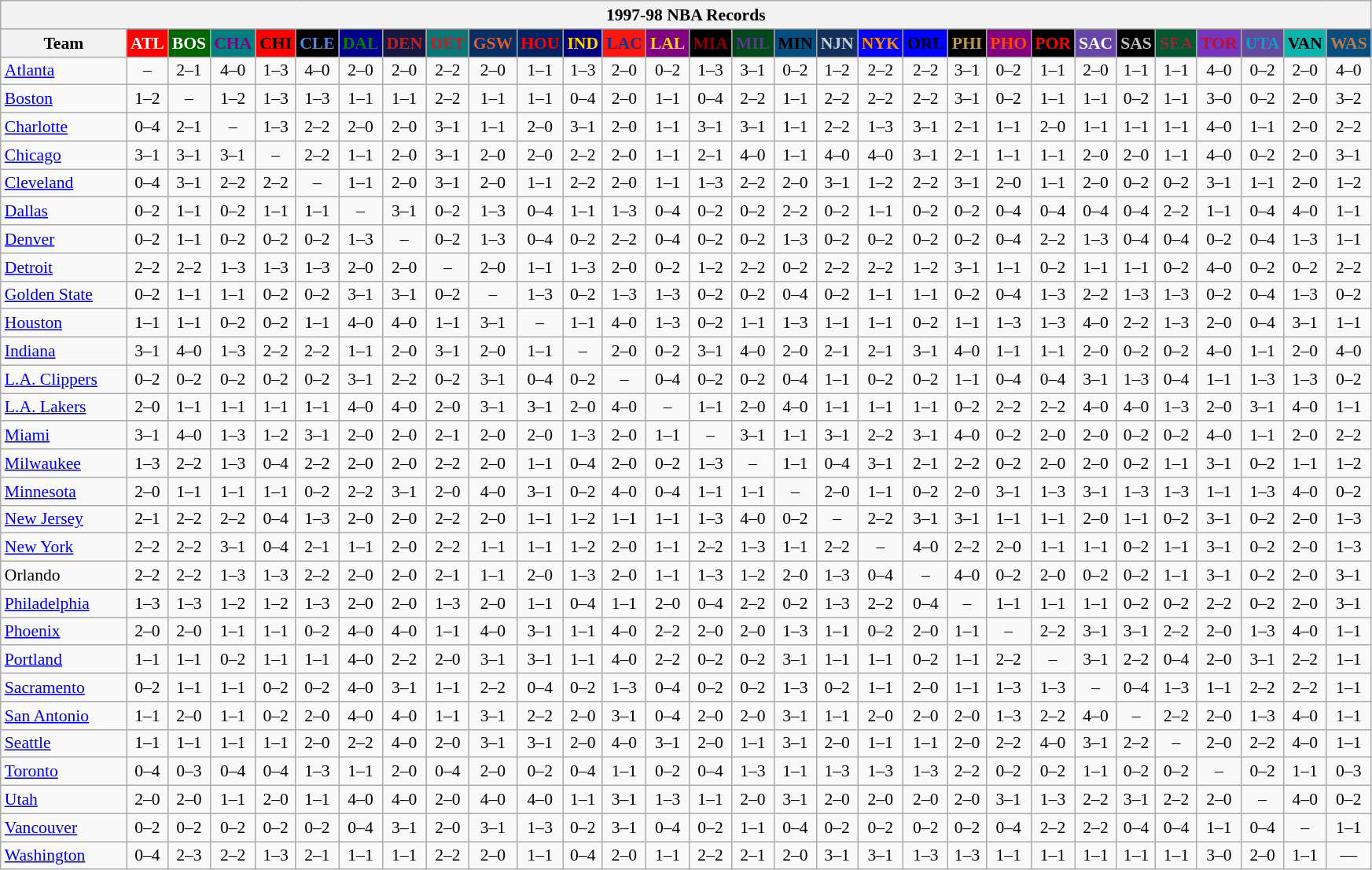<table class="wikitable" style="font-size:90%; text-align:center;">
<tr>
<th colspan=30>1997-98 NBA Records</th>
</tr>
<tr>
<th width=100>Team</th>
<th style="background:#FF0000;color:#FFFFFF;width=35">ATL</th>
<th style="background:#006400;color:#FFFFFF;width=35">BOS</th>
<th style="background:#008080;color:#800080;width=35">CHA</th>
<th style="background:#FF0000;color:#000000;width=35">CHI</th>
<th style="background:#000000;color:#5787DC;width=35">CLE</th>
<th style="background:#00008B;color:#008000;width=35">DAL</th>
<th style="background:#141A44;color:#BC2224;width=35">DEN</th>
<th style="background:#0C7674;color:#BB222C;width=35">DET</th>
<th style="background:#072E63;color:#DC5A34;width=35">GSW</th>
<th style="background:#002366;color:#FF0000;width=35">HOU</th>
<th style="background:#000080;color:#FFD700;width=35">IND</th>
<th style="background:#F9160D;color:#1A2E8B;width=35">LAC</th>
<th style="background:#800080;color:#FFD700;width=35">LAL</th>
<th style="background:#000000;color:#8B0000;width=35">MIA</th>
<th style="background:#00471B;color:#5C378A;width=35">MIL</th>
<th style="background:#044D80;color:#000000;width=35">MIN</th>
<th style="background:#12305B;color:#C4CED4;width=35">NJN</th>
<th style="background:#0000FF;color:#FF8C00;width=35">NYK</th>
<th style="background:#0000FF;color:#000000;width=35">ORL</th>
<th style="background:#000000;color:#BB9754;width=35">PHI</th>
<th style="background:#800080;color:#FF4500;width=35">PHO</th>
<th style="background:#000000;color:#FF0000;width=35">POR</th>
<th style="background:#6846A8;color:#FFFFFF;width=35">SAC</th>
<th style="background:#000000;color:#C0C0C0;width=35">SAS</th>
<th style="background:#005831;color:#992634;width=35">SEA</th>
<th style="background:#7436BF;color:#BE0F34;width=35">TOR</th>
<th style="background:#644A9C;color:#149BC7;width=35">UTA</th>
<th style="background:#0CB2AC;color:#000000;width=35">VAN</th>
<th style="background:#044D7D;color:#BC7A44;width=35">WAS</th>
</tr>
<tr>
<td style="text-align:left;"><a href='#'>Atlanta</a></td>
<td>–</td>
<td>2–1</td>
<td>4–0</td>
<td>1–3</td>
<td>4–0</td>
<td>2–0</td>
<td>2–0</td>
<td>2–2</td>
<td>2–0</td>
<td>1–1</td>
<td>1–3</td>
<td>2–0</td>
<td>0–2</td>
<td>1–3</td>
<td>3–1</td>
<td>0–2</td>
<td>1–2</td>
<td>2–2</td>
<td>2–2</td>
<td>3–1</td>
<td>0–2</td>
<td>1–1</td>
<td>2–0</td>
<td>1–1</td>
<td>1–1</td>
<td>4–0</td>
<td>0–2</td>
<td>2–0</td>
<td>4–0</td>
</tr>
<tr>
<td style="text-align:left;"><a href='#'>Boston</a></td>
<td>1–2</td>
<td>–</td>
<td>1–2</td>
<td>1–3</td>
<td>1–3</td>
<td>1–1</td>
<td>1–1</td>
<td>2–2</td>
<td>1–1</td>
<td>1–1</td>
<td>0–4</td>
<td>2–0</td>
<td>1–1</td>
<td>0–4</td>
<td>2–2</td>
<td>1–1</td>
<td>2–2</td>
<td>2–2</td>
<td>2–2</td>
<td>3–1</td>
<td>0–2</td>
<td>1–1</td>
<td>1–1</td>
<td>0–2</td>
<td>1–1</td>
<td>3–0</td>
<td>0–2</td>
<td>2–0</td>
<td>3–2</td>
</tr>
<tr>
<td style="text-align:left;"><a href='#'>Charlotte</a></td>
<td>0–4</td>
<td>2–1</td>
<td>–</td>
<td>1–3</td>
<td>2–2</td>
<td>2–0</td>
<td>2–0</td>
<td>3–1</td>
<td>1–1</td>
<td>2–0</td>
<td>3–1</td>
<td>2–0</td>
<td>1–1</td>
<td>3–1</td>
<td>3–1</td>
<td>1–1</td>
<td>2–2</td>
<td>1–3</td>
<td>3–1</td>
<td>2–1</td>
<td>1–1</td>
<td>2–0</td>
<td>1–1</td>
<td>1–1</td>
<td>1–1</td>
<td>4–0</td>
<td>1–1</td>
<td>2–0</td>
<td>2–2</td>
</tr>
<tr>
<td style="text-align:left;"><a href='#'>Chicago</a></td>
<td>3–1</td>
<td>3–1</td>
<td>3–1</td>
<td>–</td>
<td>2–2</td>
<td>1–1</td>
<td>2–0</td>
<td>3–1</td>
<td>2–0</td>
<td>2–0</td>
<td>2–2</td>
<td>2–0</td>
<td>1–1</td>
<td>2–1</td>
<td>4–0</td>
<td>1–1</td>
<td>4–0</td>
<td>4–0</td>
<td>3–1</td>
<td>2–1</td>
<td>1–1</td>
<td>1–1</td>
<td>2–0</td>
<td>2–0</td>
<td>1–1</td>
<td>4–0</td>
<td>0–2</td>
<td>2–0</td>
<td>3–1</td>
</tr>
<tr>
<td style="text-align:left;"><a href='#'>Cleveland</a></td>
<td>0–4</td>
<td>3–1</td>
<td>2–2</td>
<td>2–2</td>
<td>–</td>
<td>1–1</td>
<td>2–0</td>
<td>3–1</td>
<td>2–0</td>
<td>1–1</td>
<td>2–2</td>
<td>2–0</td>
<td>1–1</td>
<td>1–3</td>
<td>2–2</td>
<td>2–0</td>
<td>3–1</td>
<td>1–2</td>
<td>2–2</td>
<td>3–1</td>
<td>2–0</td>
<td>1–1</td>
<td>2–0</td>
<td>0–2</td>
<td>0–2</td>
<td>3–1</td>
<td>1–1</td>
<td>2–0</td>
<td>1–2</td>
</tr>
<tr>
<td style="text-align:left;"><a href='#'>Dallas</a></td>
<td>0–2</td>
<td>1–1</td>
<td>0–2</td>
<td>1–1</td>
<td>1–1</td>
<td>–</td>
<td>3–1</td>
<td>0–2</td>
<td>1–3</td>
<td>0–4</td>
<td>1–1</td>
<td>1–3</td>
<td>0–4</td>
<td>0–2</td>
<td>0–2</td>
<td>2–2</td>
<td>0–2</td>
<td>1–1</td>
<td>0–2</td>
<td>0–2</td>
<td>0–4</td>
<td>0–4</td>
<td>0–4</td>
<td>0–4</td>
<td>2–2</td>
<td>1–1</td>
<td>0–4</td>
<td>4–0</td>
<td>1–1</td>
</tr>
<tr>
<td style="text-align:left;"><a href='#'>Denver</a></td>
<td>0–2</td>
<td>1–1</td>
<td>0–2</td>
<td>0–2</td>
<td>0–2</td>
<td>1–3</td>
<td>–</td>
<td>0–2</td>
<td>1–3</td>
<td>0–4</td>
<td>0–2</td>
<td>2–2</td>
<td>0–4</td>
<td>0–2</td>
<td>0–2</td>
<td>1–3</td>
<td>0–2</td>
<td>0–2</td>
<td>0–2</td>
<td>0–2</td>
<td>0–4</td>
<td>2–2</td>
<td>1–3</td>
<td>0–4</td>
<td>0–4</td>
<td>0–2</td>
<td>0–4</td>
<td>1–3</td>
<td>1–1</td>
</tr>
<tr>
<td style="text-align:left;"><a href='#'>Detroit</a></td>
<td>2–2</td>
<td>2–2</td>
<td>1–3</td>
<td>1–3</td>
<td>1–3</td>
<td>2–0</td>
<td>2–0</td>
<td>–</td>
<td>2–0</td>
<td>1–1</td>
<td>1–3</td>
<td>2–0</td>
<td>0–2</td>
<td>1–2</td>
<td>2–2</td>
<td>0–2</td>
<td>2–2</td>
<td>2–2</td>
<td>1–2</td>
<td>3–1</td>
<td>1–1</td>
<td>0–2</td>
<td>1–1</td>
<td>1–1</td>
<td>0–2</td>
<td>4–0</td>
<td>0–2</td>
<td>0–2</td>
<td>2–2</td>
</tr>
<tr>
<td style="text-align:left;"><a href='#'>Golden State</a></td>
<td>0–2</td>
<td>1–1</td>
<td>1–1</td>
<td>0–2</td>
<td>0–2</td>
<td>3–1</td>
<td>3–1</td>
<td>0–2</td>
<td>–</td>
<td>1–3</td>
<td>0–2</td>
<td>1–3</td>
<td>1–3</td>
<td>0–2</td>
<td>0–2</td>
<td>0–4</td>
<td>0–2</td>
<td>1–1</td>
<td>1–1</td>
<td>0–2</td>
<td>0–4</td>
<td>1–3</td>
<td>2–2</td>
<td>1–3</td>
<td>1–3</td>
<td>0–2</td>
<td>0–4</td>
<td>1–3</td>
<td>0–2</td>
</tr>
<tr>
<td style="text-align:left;"><a href='#'>Houston</a></td>
<td>1–1</td>
<td>1–1</td>
<td>0–2</td>
<td>0–2</td>
<td>1–1</td>
<td>4–0</td>
<td>4–0</td>
<td>1–1</td>
<td>3–1</td>
<td>–</td>
<td>1–1</td>
<td>4–0</td>
<td>1–3</td>
<td>0–2</td>
<td>1–1</td>
<td>1–3</td>
<td>1–1</td>
<td>1–1</td>
<td>0–2</td>
<td>1–1</td>
<td>1–3</td>
<td>1–3</td>
<td>4–0</td>
<td>2–2</td>
<td>1–3</td>
<td>2–0</td>
<td>0–4</td>
<td>3–1</td>
<td>1–1</td>
</tr>
<tr>
<td style="text-align:left;"><a href='#'>Indiana</a></td>
<td>3–1</td>
<td>4–0</td>
<td>1–3</td>
<td>2–2</td>
<td>2–2</td>
<td>1–1</td>
<td>2–0</td>
<td>3–1</td>
<td>2–0</td>
<td>1–1</td>
<td>–</td>
<td>2–0</td>
<td>0–2</td>
<td>3–1</td>
<td>4–0</td>
<td>2–0</td>
<td>2–1</td>
<td>2–1</td>
<td>3–1</td>
<td>4–0</td>
<td>1–1</td>
<td>1–1</td>
<td>2–0</td>
<td>0–2</td>
<td>0–2</td>
<td>4–0</td>
<td>1–1</td>
<td>2–0</td>
<td>4–0</td>
</tr>
<tr>
<td style="text-align:left;"><a href='#'>L.A. Clippers</a></td>
<td>0–2</td>
<td>0–2</td>
<td>0–2</td>
<td>0–2</td>
<td>0–2</td>
<td>3–1</td>
<td>2–2</td>
<td>0–2</td>
<td>3–1</td>
<td>0–4</td>
<td>0–2</td>
<td>–</td>
<td>0–4</td>
<td>0–2</td>
<td>0–2</td>
<td>0–4</td>
<td>1–1</td>
<td>0–2</td>
<td>0–2</td>
<td>1–1</td>
<td>0–4</td>
<td>0–4</td>
<td>3–1</td>
<td>1–3</td>
<td>0–4</td>
<td>1–1</td>
<td>1–3</td>
<td>1–3</td>
<td>0–2</td>
</tr>
<tr>
<td style="text-align:left;"><a href='#'>L.A. Lakers</a></td>
<td>2–0</td>
<td>1–1</td>
<td>1–1</td>
<td>1–1</td>
<td>1–1</td>
<td>4–0</td>
<td>4–0</td>
<td>2–0</td>
<td>3–1</td>
<td>3–1</td>
<td>2–0</td>
<td>4–0</td>
<td>–</td>
<td>1–1</td>
<td>2–0</td>
<td>4–0</td>
<td>1–1</td>
<td>1–1</td>
<td>1–1</td>
<td>0–2</td>
<td>2–2</td>
<td>2–2</td>
<td>4–0</td>
<td>4–0</td>
<td>1–3</td>
<td>2–0</td>
<td>3–1</td>
<td>4–0</td>
<td>1–1</td>
</tr>
<tr>
<td style="text-align:left;"><a href='#'>Miami</a></td>
<td>3–1</td>
<td>4–0</td>
<td>1–3</td>
<td>1–2</td>
<td>3–1</td>
<td>2–0</td>
<td>2–0</td>
<td>2–1</td>
<td>2–0</td>
<td>2–0</td>
<td>1–3</td>
<td>2–0</td>
<td>1–1</td>
<td>–</td>
<td>3–1</td>
<td>1–1</td>
<td>3–1</td>
<td>2–2</td>
<td>3–1</td>
<td>4–0</td>
<td>0–2</td>
<td>2–0</td>
<td>2–0</td>
<td>0–2</td>
<td>0–2</td>
<td>4–0</td>
<td>1–1</td>
<td>2–0</td>
<td>2–2</td>
</tr>
<tr>
<td style="text-align:left;"><a href='#'>Milwaukee</a></td>
<td>1–3</td>
<td>2–2</td>
<td>1–3</td>
<td>0–4</td>
<td>2–2</td>
<td>2–0</td>
<td>2–0</td>
<td>2–2</td>
<td>2–0</td>
<td>1–1</td>
<td>0–4</td>
<td>2–0</td>
<td>0–2</td>
<td>1–3</td>
<td>–</td>
<td>1–1</td>
<td>0–4</td>
<td>3–1</td>
<td>2–1</td>
<td>2–2</td>
<td>0–2</td>
<td>2–0</td>
<td>2–0</td>
<td>0–2</td>
<td>1–1</td>
<td>3–1</td>
<td>0–2</td>
<td>1–1</td>
<td>1–2</td>
</tr>
<tr>
<td style="text-align:left;"><a href='#'>Minnesota</a></td>
<td>2–0</td>
<td>1–1</td>
<td>1–1</td>
<td>1–1</td>
<td>0–2</td>
<td>2–2</td>
<td>3–1</td>
<td>2–0</td>
<td>4–0</td>
<td>3–1</td>
<td>0–2</td>
<td>4–0</td>
<td>0–4</td>
<td>1–1</td>
<td>1–1</td>
<td>–</td>
<td>2–0</td>
<td>1–1</td>
<td>0–2</td>
<td>2–0</td>
<td>3–1</td>
<td>1–3</td>
<td>3–1</td>
<td>1–3</td>
<td>1–3</td>
<td>1–1</td>
<td>1–3</td>
<td>4–0</td>
<td>0–2</td>
</tr>
<tr>
<td style="text-align:left;"><a href='#'>New Jersey</a></td>
<td>2–1</td>
<td>2–2</td>
<td>2–2</td>
<td>0–4</td>
<td>1–3</td>
<td>2–0</td>
<td>2–0</td>
<td>2–2</td>
<td>2–0</td>
<td>1–1</td>
<td>1–2</td>
<td>1–1</td>
<td>1–1</td>
<td>1–3</td>
<td>4–0</td>
<td>0–2</td>
<td>–</td>
<td>2–2</td>
<td>3–1</td>
<td>3–1</td>
<td>1–1</td>
<td>1–1</td>
<td>2–0</td>
<td>1–1</td>
<td>0–2</td>
<td>3–1</td>
<td>0–2</td>
<td>2–0</td>
<td>1–3</td>
</tr>
<tr>
<td style="text-align:left;"><a href='#'>New York</a></td>
<td>2–2</td>
<td>2–2</td>
<td>3–1</td>
<td>0–4</td>
<td>2–1</td>
<td>1–1</td>
<td>2–0</td>
<td>2–2</td>
<td>1–1</td>
<td>1–1</td>
<td>1–2</td>
<td>2–0</td>
<td>1–1</td>
<td>2–2</td>
<td>1–3</td>
<td>1–1</td>
<td>2–2</td>
<td>–</td>
<td>4–0</td>
<td>2–2</td>
<td>2–0</td>
<td>1–1</td>
<td>1–1</td>
<td>0–2</td>
<td>1–1</td>
<td>3–1</td>
<td>0–2</td>
<td>2–0</td>
<td>1–3</td>
</tr>
<tr>
<td style="text-align:left;">Orlando</td>
<td>2–2</td>
<td>2–2</td>
<td>1–3</td>
<td>1–3</td>
<td>2–2</td>
<td>2–0</td>
<td>2–0</td>
<td>2–1</td>
<td>1–1</td>
<td>2–0</td>
<td>1–3</td>
<td>2–0</td>
<td>1–1</td>
<td>1–3</td>
<td>1–2</td>
<td>2–0</td>
<td>1–3</td>
<td>0–4</td>
<td>–</td>
<td>4–0</td>
<td>0–2</td>
<td>2–0</td>
<td>0–2</td>
<td>0–2</td>
<td>1–1</td>
<td>3–1</td>
<td>0–2</td>
<td>2–0</td>
<td>3–1</td>
</tr>
<tr>
<td style="text-align:left;"><a href='#'>Philadelphia</a></td>
<td>1–3</td>
<td>1–3</td>
<td>1–2</td>
<td>1–2</td>
<td>1–3</td>
<td>2–0</td>
<td>2–0</td>
<td>1–3</td>
<td>2–0</td>
<td>1–1</td>
<td>0–4</td>
<td>1–1</td>
<td>2–0</td>
<td>0–4</td>
<td>2–2</td>
<td>0–2</td>
<td>1–3</td>
<td>2–2</td>
<td>0–4</td>
<td>–</td>
<td>1–1</td>
<td>1–1</td>
<td>1–1</td>
<td>0–2</td>
<td>0–2</td>
<td>2–2</td>
<td>0–2</td>
<td>2–0</td>
<td>3–1</td>
</tr>
<tr>
<td style="text-align:left;"><a href='#'>Phoenix</a></td>
<td>2–0</td>
<td>2–0</td>
<td>1–1</td>
<td>1–1</td>
<td>0–2</td>
<td>4–0</td>
<td>4–0</td>
<td>1–1</td>
<td>4–0</td>
<td>3–1</td>
<td>1–1</td>
<td>4–0</td>
<td>2–2</td>
<td>2–0</td>
<td>2–0</td>
<td>1–3</td>
<td>1–1</td>
<td>0–2</td>
<td>2–0</td>
<td>1–1</td>
<td>–</td>
<td>2–2</td>
<td>3–1</td>
<td>3–1</td>
<td>2–2</td>
<td>2–0</td>
<td>1–3</td>
<td>4–0</td>
<td>1–1</td>
</tr>
<tr>
<td style="text-align:left;"><a href='#'>Portland</a></td>
<td>1–1</td>
<td>1–1</td>
<td>0–2</td>
<td>1–1</td>
<td>1–1</td>
<td>4–0</td>
<td>2–2</td>
<td>2–0</td>
<td>3–1</td>
<td>3–1</td>
<td>1–1</td>
<td>4–0</td>
<td>2–2</td>
<td>0–2</td>
<td>0–2</td>
<td>3–1</td>
<td>1–1</td>
<td>1–1</td>
<td>0–2</td>
<td>1–1</td>
<td>2–2</td>
<td>–</td>
<td>3–1</td>
<td>2–2</td>
<td>0–4</td>
<td>2–0</td>
<td>3–1</td>
<td>2–2</td>
<td>1–1</td>
</tr>
<tr>
<td style="text-align:left;"><a href='#'>Sacramento</a></td>
<td>0–2</td>
<td>1–1</td>
<td>1–1</td>
<td>0–2</td>
<td>0–2</td>
<td>4–0</td>
<td>3–1</td>
<td>1–1</td>
<td>2–2</td>
<td>0–4</td>
<td>0–2</td>
<td>1–3</td>
<td>0–4</td>
<td>0–2</td>
<td>0–2</td>
<td>1–3</td>
<td>0–2</td>
<td>1–1</td>
<td>2–0</td>
<td>1–1</td>
<td>1–3</td>
<td>1–3</td>
<td>–</td>
<td>0–4</td>
<td>1–3</td>
<td>1–1</td>
<td>2–2</td>
<td>2–2</td>
<td>1–1</td>
</tr>
<tr>
<td style="text-align:left;"><a href='#'>San Antonio</a></td>
<td>1–1</td>
<td>2–0</td>
<td>1–1</td>
<td>0–2</td>
<td>2–0</td>
<td>4–0</td>
<td>4–0</td>
<td>1–1</td>
<td>3–1</td>
<td>2–2</td>
<td>2–0</td>
<td>3–1</td>
<td>0–4</td>
<td>2–0</td>
<td>2–0</td>
<td>3–1</td>
<td>1–1</td>
<td>2–0</td>
<td>2–0</td>
<td>2–0</td>
<td>1–3</td>
<td>2–2</td>
<td>4–0</td>
<td>–</td>
<td>2–2</td>
<td>2–0</td>
<td>1–3</td>
<td>4–0</td>
<td>1–1</td>
</tr>
<tr>
<td style="text-align:left;"><a href='#'>Seattle</a></td>
<td>1–1</td>
<td>1–1</td>
<td>1–1</td>
<td>1–1</td>
<td>2–0</td>
<td>2–2</td>
<td>4–0</td>
<td>2–0</td>
<td>3–1</td>
<td>3–1</td>
<td>2–0</td>
<td>4–0</td>
<td>3–1</td>
<td>2–0</td>
<td>1–1</td>
<td>3–1</td>
<td>2–0</td>
<td>1–1</td>
<td>1–1</td>
<td>2–0</td>
<td>2–2</td>
<td>4–0</td>
<td>3–1</td>
<td>2–2</td>
<td>–</td>
<td>2–0</td>
<td>2–2</td>
<td>4–0</td>
<td>1–1</td>
</tr>
<tr>
<td style="text-align:left;"><a href='#'>Toronto</a></td>
<td>0–4</td>
<td>0–3</td>
<td>0–4</td>
<td>0–4</td>
<td>1–3</td>
<td>1–1</td>
<td>2–0</td>
<td>0–4</td>
<td>2–0</td>
<td>0–2</td>
<td>0–4</td>
<td>1–1</td>
<td>0–2</td>
<td>0–4</td>
<td>1–3</td>
<td>1–1</td>
<td>1–3</td>
<td>1–3</td>
<td>1–3</td>
<td>2–2</td>
<td>0–2</td>
<td>0–2</td>
<td>1–1</td>
<td>0–2</td>
<td>0–2</td>
<td>–</td>
<td>0–2</td>
<td>1–1</td>
<td>0–3</td>
</tr>
<tr>
<td style="text-align:left;"><a href='#'>Utah</a></td>
<td>2–0</td>
<td>2–0</td>
<td>1–1</td>
<td>2–0</td>
<td>1–1</td>
<td>4–0</td>
<td>4–0</td>
<td>2–0</td>
<td>4–0</td>
<td>4–0</td>
<td>1–1</td>
<td>3–1</td>
<td>1–3</td>
<td>1–1</td>
<td>2–0</td>
<td>3–1</td>
<td>2–0</td>
<td>2–0</td>
<td>2–0</td>
<td>2–0</td>
<td>3–1</td>
<td>1–3</td>
<td>2–2</td>
<td>3–1</td>
<td>2–2</td>
<td>2–0</td>
<td>–</td>
<td>4–0</td>
<td>0–2</td>
</tr>
<tr>
<td style="text-align:left;"><a href='#'>Vancouver</a></td>
<td>0–2</td>
<td>0–2</td>
<td>0–2</td>
<td>0–2</td>
<td>0–2</td>
<td>0–4</td>
<td>3–1</td>
<td>2–0</td>
<td>3–1</td>
<td>1–3</td>
<td>0–2</td>
<td>3–1</td>
<td>0–4</td>
<td>0–2</td>
<td>1–1</td>
<td>0–4</td>
<td>0–2</td>
<td>0–2</td>
<td>0–2</td>
<td>0–2</td>
<td>0–4</td>
<td>2–2</td>
<td>2–2</td>
<td>0–4</td>
<td>0–4</td>
<td>1–1</td>
<td>0–4</td>
<td>–</td>
<td>1–1</td>
</tr>
<tr>
<td style="text-align:left;"><a href='#'>Washington</a></td>
<td>0–4</td>
<td>2–3</td>
<td>2–2</td>
<td>1–3</td>
<td>2–1</td>
<td>1–1</td>
<td>1–1</td>
<td>2–2</td>
<td>2–0</td>
<td>1–1</td>
<td>0–4</td>
<td>2–0</td>
<td>1–1</td>
<td>2–2</td>
<td>2–1</td>
<td>2–0</td>
<td>3–1</td>
<td>3–1</td>
<td>1–3</td>
<td>1–3</td>
<td>1–1</td>
<td>1–1</td>
<td>1–1</td>
<td>1–1</td>
<td>1–1</td>
<td>3–0</td>
<td>2–0</td>
<td>1–1</td>
<td>—</td>
</tr>
</table>
